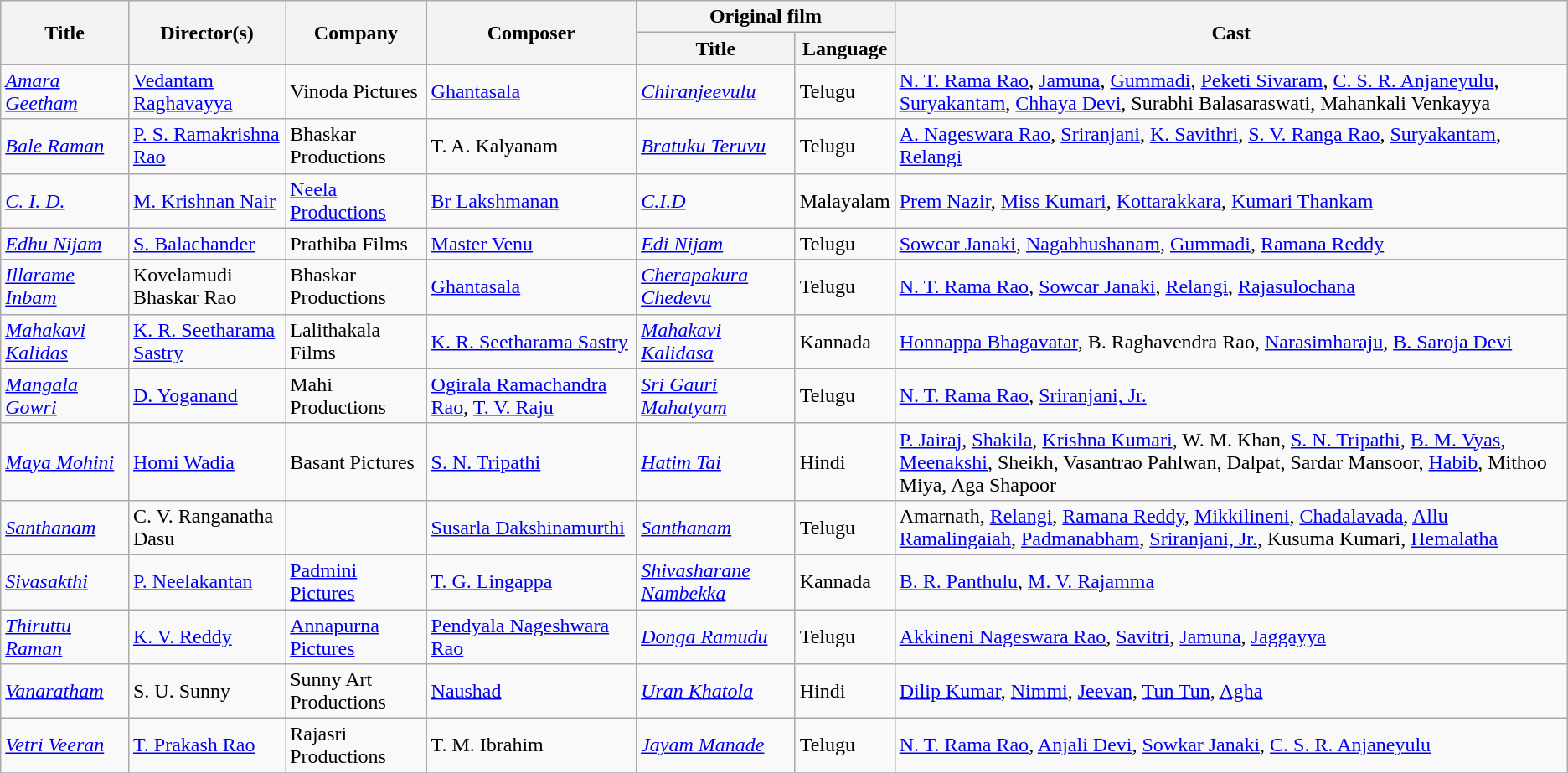<table class="wikitable sortable">
<tr>
<th scope="col" rowspan="2">Title</th>
<th scope="col" rowspan="2">Director(s)</th>
<th scope="col" rowspan="2">Company</th>
<th scope="col" rowspan="2">Composer</th>
<th scope="col" colspan="2">Original film</th>
<th scope="col" rowspan="2">Cast</th>
</tr>
<tr>
<th scope="col">Title</th>
<th scope="col">Language</th>
</tr>
<tr>
<td><em><a href='#'>Amara Geetham</a></em></td>
<td><a href='#'>Vedantam Raghavayya</a></td>
<td>Vinoda Pictures</td>
<td><a href='#'>Ghantasala</a></td>
<td><em><a href='#'>Chiranjeevulu</a></em></td>
<td>Telugu</td>
<td><a href='#'>N. T. Rama Rao</a>, <a href='#'>Jamuna</a>, <a href='#'>Gummadi</a>, <a href='#'>Peketi Sivaram</a>, <a href='#'>C. S. R. Anjaneyulu</a>, <a href='#'>Suryakantam</a>, <a href='#'>Chhaya Devi</a>, Surabhi Balasaraswati, Mahankali Venkayya</td>
</tr>
<tr>
<td><em><a href='#'>Bale Raman</a></em></td>
<td><a href='#'>P. S. Ramakrishna Rao</a></td>
<td>Bhaskar Productions</td>
<td>T. A. Kalyanam</td>
<td><em><a href='#'>Bratuku Teruvu</a></em></td>
<td>Telugu</td>
<td><a href='#'>A. Nageswara Rao</a>, <a href='#'>Sriranjani</a>, <a href='#'>K. Savithri</a>, <a href='#'>S. V. Ranga Rao</a>, <a href='#'>Suryakantam</a>, <a href='#'>Relangi</a></td>
</tr>
<tr>
<td><em><a href='#'>C. I. D.</a></em></td>
<td><a href='#'>M. Krishnan Nair</a></td>
<td><a href='#'>Neela Productions</a></td>
<td><a href='#'>Br Lakshmanan</a></td>
<td><em><a href='#'>C.I.D</a></em></td>
<td>Malayalam</td>
<td><a href='#'>Prem Nazir</a>, <a href='#'>Miss Kumari</a>, <a href='#'>Kottarakkara</a>, <a href='#'>Kumari Thankam</a></td>
</tr>
<tr>
<td><em><a href='#'>Edhu Nijam</a></em></td>
<td><a href='#'>S. Balachander</a></td>
<td>Prathiba Films</td>
<td><a href='#'>Master Venu</a></td>
<td><em><a href='#'>Edi Nijam</a></em></td>
<td>Telugu</td>
<td><a href='#'>Sowcar Janaki</a>, <a href='#'>Nagabhushanam</a>, <a href='#'>Gummadi</a>, <a href='#'>Ramana Reddy</a></td>
</tr>
<tr>
<td><em><a href='#'>Illarame Inbam</a></em></td>
<td>Kovelamudi Bhaskar Rao</td>
<td>Bhaskar Productions</td>
<td><a href='#'>Ghantasala</a></td>
<td><em><a href='#'>Cherapakura Chedevu</a></em></td>
<td>Telugu</td>
<td><a href='#'>N. T. Rama Rao</a>, <a href='#'>Sowcar Janaki</a>, <a href='#'>Relangi</a>, <a href='#'>Rajasulochana</a></td>
</tr>
<tr>
<td><em><a href='#'>Mahakavi Kalidas</a></em></td>
<td><a href='#'>K. R. Seetharama Sastry</a></td>
<td>Lalithakala Films</td>
<td><a href='#'>K. R. Seetharama Sastry</a></td>
<td><em><a href='#'>Mahakavi Kalidasa</a></em></td>
<td>Kannada</td>
<td><a href='#'>Honnappa Bhagavatar</a>, B. Raghavendra Rao, <a href='#'>Narasimharaju</a>, <a href='#'>B. Saroja Devi</a></td>
</tr>
<tr>
<td><em><a href='#'>Mangala Gowri</a></em></td>
<td><a href='#'>D. Yoganand</a></td>
<td>Mahi Productions</td>
<td><a href='#'>Ogirala Ramachandra Rao</a>, <a href='#'>T. V. Raju</a></td>
<td><em><a href='#'>Sri Gauri Mahatyam</a></em></td>
<td>Telugu</td>
<td><a href='#'>N. T. Rama Rao</a>, <a href='#'>Sriranjani, Jr.</a></td>
</tr>
<tr>
<td><em><a href='#'>Maya Mohini</a></em></td>
<td><a href='#'>Homi Wadia</a></td>
<td>Basant Pictures</td>
<td><a href='#'>S. N. Tripathi</a></td>
<td><em><a href='#'>Hatim Tai</a></em></td>
<td>Hindi</td>
<td><a href='#'>P. Jairaj</a>, <a href='#'>Shakila</a>, <a href='#'>Krishna Kumari</a>, W. M. Khan, <a href='#'>S. N. Tripathi</a>, <a href='#'>B. M. Vyas</a>, <a href='#'>Meenakshi</a>, Sheikh, Vasantrao Pahlwan, Dalpat, Sardar Mansoor, <a href='#'>Habib</a>, Mithoo Miya, Aga Shapoor</td>
</tr>
<tr>
<td><em><a href='#'>Santhanam</a></em></td>
<td>C. V. Ranganatha Dasu</td>
<td></td>
<td><a href='#'>Susarla Dakshinamurthi</a></td>
<td><em><a href='#'>Santhanam</a></em></td>
<td>Telugu</td>
<td>Amarnath, <a href='#'>Relangi</a>, <a href='#'>Ramana Reddy</a>, <a href='#'>Mikkilineni</a>, <a href='#'>Chadalavada</a>, <a href='#'>Allu Ramalingaiah</a>, <a href='#'>Padmanabham</a>, <a href='#'>Sriranjani, Jr.</a>, Kusuma Kumari, <a href='#'>Hemalatha</a></td>
</tr>
<tr>
<td><em><a href='#'>Sivasakthi</a></em></td>
<td><a href='#'>P. Neelakantan</a></td>
<td><a href='#'>Padmini Pictures</a></td>
<td><a href='#'>T. G. Lingappa</a></td>
<td><em><a href='#'>Shivasharane Nambekka</a></em></td>
<td>Kannada</td>
<td><a href='#'>B. R. Panthulu</a>, <a href='#'>M. V. Rajamma</a></td>
</tr>
<tr>
<td><em><a href='#'>Thiruttu Raman</a></em></td>
<td><a href='#'>K. V. Reddy</a></td>
<td><a href='#'>Annapurna Pictures</a></td>
<td><a href='#'>Pendyala Nageshwara Rao</a></td>
<td><em><a href='#'>Donga Ramudu</a></em></td>
<td>Telugu</td>
<td><a href='#'>Akkineni Nageswara Rao</a>, <a href='#'>Savitri</a>, <a href='#'>Jamuna</a>, <a href='#'>Jaggayya</a></td>
</tr>
<tr>
<td><em><a href='#'>Vanaratham</a></em></td>
<td>S. U. Sunny</td>
<td>Sunny Art Productions</td>
<td><a href='#'>Naushad</a></td>
<td><em><a href='#'>Uran Khatola</a></em></td>
<td>Hindi</td>
<td><a href='#'>Dilip Kumar</a>, <a href='#'>Nimmi</a>, <a href='#'>Jeevan</a>, <a href='#'>Tun Tun</a>, <a href='#'>Agha</a></td>
</tr>
<tr>
<td><em><a href='#'>Vetri Veeran</a></em></td>
<td><a href='#'>T. Prakash Rao</a></td>
<td>Rajasri Productions</td>
<td>T. M. Ibrahim</td>
<td><em><a href='#'>Jayam Manade</a></em></td>
<td>Telugu</td>
<td><a href='#'>N. T. Rama Rao</a>, <a href='#'>Anjali Devi</a>, <a href='#'>Sowkar Janaki</a>, <a href='#'>C. S. R. Anjaneyulu</a></td>
</tr>
<tr>
</tr>
</table>
